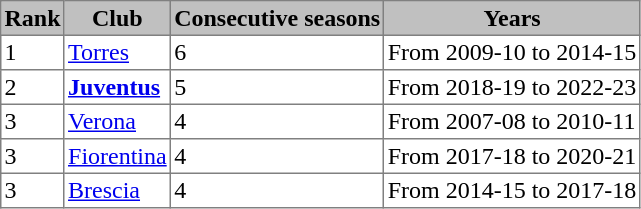<table class="toccolours sortable center" style="border-collapse:collapse; margin-left:0.5em; margin-bottom:0.5em" border=1 cellpadding=2 cellspacing=0>
<tr bgcolor="#c0c0c0">
<th>Rank</th>
<th>Club</th>
<th>Consecutive seasons</th>
<th>Years</th>
</tr>
<tr>
<td>1</td>
<td align=left><a href='#'>Torres</a></td>
<td>6</td>
<td>From 2009-10 to 2014-15</td>
</tr>
<tr>
<td>2</td>
<td align=left><strong><a href='#'>Juventus</a></strong></td>
<td>5</td>
<td>From 2018-19 to 2022-23</td>
</tr>
<tr>
<td>3</td>
<td align=left><a href='#'>Verona</a></td>
<td>4</td>
<td>From 2007-08 to 2010-11</td>
</tr>
<tr>
<td>3</td>
<td align=left><a href='#'>Fiorentina</a></td>
<td>4</td>
<td>From 2017-18 to 2020-21</td>
</tr>
<tr>
<td>3</td>
<td align=left><a href='#'>Brescia</a></td>
<td>4</td>
<td>From 2014-15 to 2017-18</td>
</tr>
</table>
